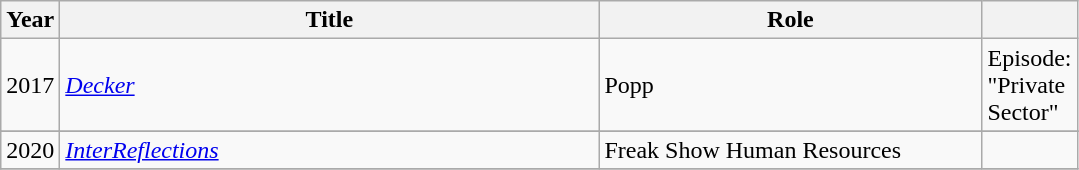<table class="wikitable">
<tr>
<th scope="col" style="width:1em;">Year</th>
<th scope="col" style="width:22em;">Title</th>
<th scope="col" style="width:15.5em;">Role</th>
<th scope="col" style="width:1em;"></th>
</tr>
<tr>
<td>2017</td>
<td><em><a href='#'>Decker</a></em></td>
<td>Popp</td>
<td>Episode: "Private Sector"</td>
</tr>
<tr>
</tr>
<tr>
<td>2020</td>
<td><em><a href='#'>InterReflections</a></em></td>
<td>Freak Show Human Resources</td>
<td></td>
</tr>
<tr>
</tr>
</table>
